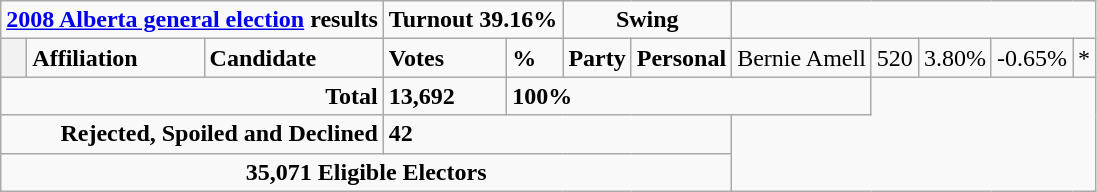<table class="wikitable">
<tr>
<td colspan="3" align=center><strong><a href='#'>2008 Alberta general election</a> results</strong></td>
<td colspan="2"><strong>Turnout 39.16%</strong></td>
<td colspan="2" align=center><strong>Swing</strong></td>
</tr>
<tr>
<th style="width: 10px;"></th>
<td><strong>Affiliation</strong></td>
<td><strong>Candidate</strong></td>
<td><strong>Votes</strong></td>
<td><strong>%</strong></td>
<td><strong>Party</strong></td>
<td><strong>Personal</strong><br>


</td>
<td>Bernie Amell</td>
<td>520</td>
<td>3.80%</td>
<td>-0.65%</td>
<td align=center>*<br>
</td>
</tr>
<tr>
<td colspan="3" align="right"><strong>Total</strong></td>
<td><strong>13,692</strong></td>
<td colspan=4><strong>100%</strong></td>
</tr>
<tr>
<td colspan="3" align="right"><strong>Rejected, Spoiled and Declined</strong></td>
<td colspan="4"><strong>42</strong></td>
</tr>
<tr>
<td align=center colspan=7><strong>35,071 Eligible Electors</strong><br></td>
</tr>
</table>
